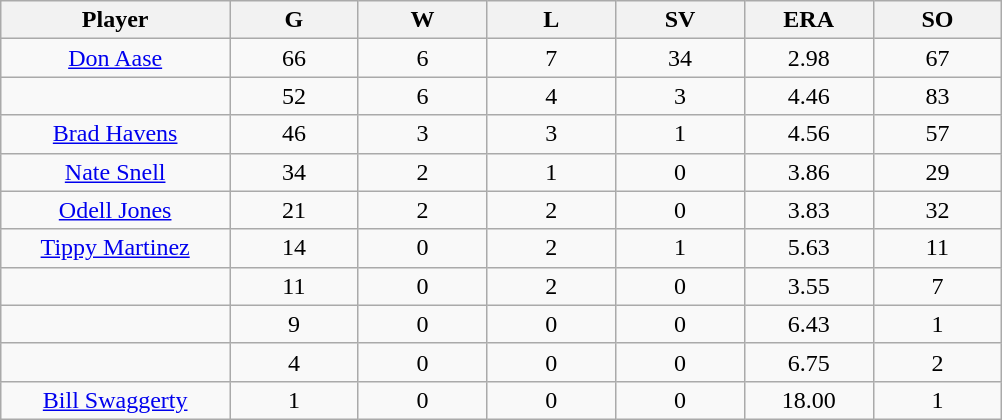<table class="wikitable sortable">
<tr>
<th bgcolor="#DDDDFF" width="16%">Player</th>
<th bgcolor="#DDDDFF" width="9%">G</th>
<th bgcolor="#DDDDFF" width="9%">W</th>
<th bgcolor="#DDDDFF" width="9%">L</th>
<th bgcolor="#DDDDFF" width="9%">SV</th>
<th bgcolor="#DDDDFF" width="9%">ERA</th>
<th bgcolor="#DDDDFF" width="9%">SO</th>
</tr>
<tr align="center">
<td><a href='#'>Don Aase</a></td>
<td>66</td>
<td>6</td>
<td>7</td>
<td>34</td>
<td>2.98</td>
<td>67</td>
</tr>
<tr align="center">
<td></td>
<td>52</td>
<td>6</td>
<td>4</td>
<td>3</td>
<td>4.46</td>
<td>83</td>
</tr>
<tr align="center">
<td><a href='#'>Brad Havens</a></td>
<td>46</td>
<td>3</td>
<td>3</td>
<td>1</td>
<td>4.56</td>
<td>57</td>
</tr>
<tr align="center">
<td><a href='#'>Nate Snell</a></td>
<td>34</td>
<td>2</td>
<td>1</td>
<td>0</td>
<td>3.86</td>
<td>29</td>
</tr>
<tr align="center">
<td><a href='#'>Odell Jones</a></td>
<td>21</td>
<td>2</td>
<td>2</td>
<td>0</td>
<td>3.83</td>
<td>32</td>
</tr>
<tr align="center">
<td><a href='#'>Tippy Martinez</a></td>
<td>14</td>
<td>0</td>
<td>2</td>
<td>1</td>
<td>5.63</td>
<td>11</td>
</tr>
<tr align="center">
<td></td>
<td>11</td>
<td>0</td>
<td>2</td>
<td>0</td>
<td>3.55</td>
<td>7</td>
</tr>
<tr align="center">
<td></td>
<td>9</td>
<td>0</td>
<td>0</td>
<td>0</td>
<td>6.43</td>
<td>1</td>
</tr>
<tr align="center">
<td></td>
<td>4</td>
<td>0</td>
<td>0</td>
<td>0</td>
<td>6.75</td>
<td>2</td>
</tr>
<tr align="center">
<td><a href='#'>Bill Swaggerty</a></td>
<td>1</td>
<td>0</td>
<td>0</td>
<td>0</td>
<td>18.00</td>
<td>1</td>
</tr>
</table>
